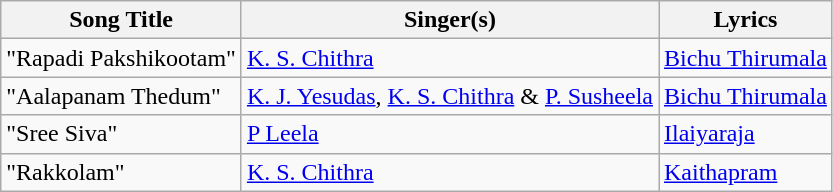<table class="wikitable">
<tr>
<th>Song Title</th>
<th>Singer(s)</th>
<th>Lyrics</th>
</tr>
<tr>
<td>"Rapadi Pakshikootam"</td>
<td><a href='#'>K. S. Chithra</a></td>
<td><a href='#'>Bichu Thirumala</a></td>
</tr>
<tr>
<td>"Aalapanam Thedum"</td>
<td><a href='#'>K. J. Yesudas</a>, <a href='#'>K. S. Chithra</a> & <a href='#'>P. Susheela</a></td>
<td><a href='#'>Bichu Thirumala</a></td>
</tr>
<tr https://youtu.be/N3VLo0acSoM?si=of9nsIz07mEhjSam>
<td>"Sree Siva"</td>
<td><a href='#'>P Leela</a></td>
<td><a href='#'>Ilaiyaraja</a></td>
</tr>
<tr>
<td>"Rakkolam"</td>
<td><a href='#'>K. S. Chithra</a></td>
<td><a href='#'>Kaithapram</a></td>
</tr>
</table>
